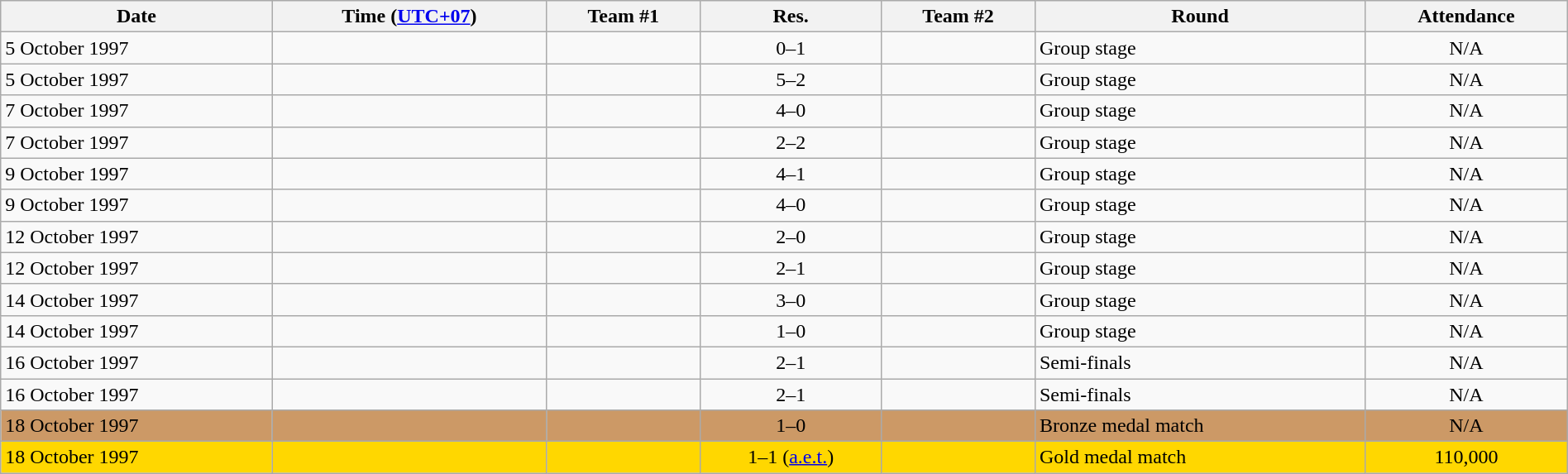<table class="wikitable" style="text-align:left; width:100%;">
<tr>
<th>Date</th>
<th>Time (<a href='#'>UTC+07</a>)</th>
<th>Team #1</th>
<th>Res.</th>
<th>Team #2</th>
<th>Round</th>
<th>Attendance</th>
</tr>
<tr>
<td>5 October 1997</td>
<td></td>
<td></td>
<td style="text-align:center;">0–1</td>
<td><strong></strong></td>
<td>Group stage</td>
<td style="text-align:center;">N/A</td>
</tr>
<tr>
<td>5 October 1997</td>
<td></td>
<td><strong></strong></td>
<td style="text-align:center;">5–2</td>
<td></td>
<td>Group stage</td>
<td style="text-align:center;">N/A</td>
</tr>
<tr>
<td>7 October 1997</td>
<td></td>
<td><strong></strong></td>
<td style="text-align:center;">4–0</td>
<td></td>
<td>Group stage</td>
<td style="text-align:center;">N/A</td>
</tr>
<tr>
<td>7 October 1997</td>
<td></td>
<td></td>
<td style="text-align:center;">2–2</td>
<td></td>
<td>Group stage</td>
<td style="text-align:center;">N/A</td>
</tr>
<tr>
<td>9 October 1997</td>
<td></td>
<td><strong></strong></td>
<td style="text-align:center;">4–1</td>
<td></td>
<td>Group stage</td>
<td style="text-align:center;">N/A</td>
</tr>
<tr>
<td>9 October 1997</td>
<td></td>
<td><strong></strong></td>
<td style="text-align:center;">4–0</td>
<td></td>
<td>Group stage</td>
<td style="text-align:center;">N/A</td>
</tr>
<tr>
<td>12 October 1997</td>
<td></td>
<td><strong></strong></td>
<td style="text-align:center;">2–0</td>
<td></td>
<td>Group stage</td>
<td style="text-align:center;">N/A</td>
</tr>
<tr>
<td>12 October 1997</td>
<td></td>
<td><strong></strong></td>
<td style="text-align:center;">2–1</td>
<td></td>
<td>Group stage</td>
<td style="text-align:center;">N/A</td>
</tr>
<tr>
<td>14 October 1997</td>
<td></td>
<td><strong></strong></td>
<td style="text-align:center;">3–0</td>
<td></td>
<td>Group stage</td>
<td style="text-align:center;">N/A</td>
</tr>
<tr>
<td>14 October 1997</td>
<td></td>
<td><strong></strong></td>
<td style="text-align:center;">1–0</td>
<td></td>
<td>Group stage</td>
<td style="text-align:center;">N/A</td>
</tr>
<tr>
<td>16 October 1997</td>
<td></td>
<td><strong></strong></td>
<td style="text-align:center;">2–1</td>
<td></td>
<td>Semi-finals</td>
<td style="text-align:center;">N/A</td>
</tr>
<tr>
<td>16 October 1997</td>
<td></td>
<td><strong></strong></td>
<td style="text-align:center;">2–1</td>
<td></td>
<td>Semi-finals</td>
<td style="text-align:center;">N/A</td>
</tr>
<tr style="background:#c96;">
<td>18 October 1997</td>
<td></td>
<td><strong></strong></td>
<td style="text-align:center;">1–0</td>
<td></td>
<td>Bronze medal match</td>
<td style="text-align:center;">N/A</td>
</tr>
<tr bgcolor=gold>
<td>18 October 1997</td>
<td></td>
<td></td>
<td style="text-align:center;">1–1 (<a href='#'>a.e.t.</a>)<br></td>
<td><strong></strong></td>
<td>Gold medal match</td>
<td style="text-align:center;">110,000</td>
</tr>
</table>
